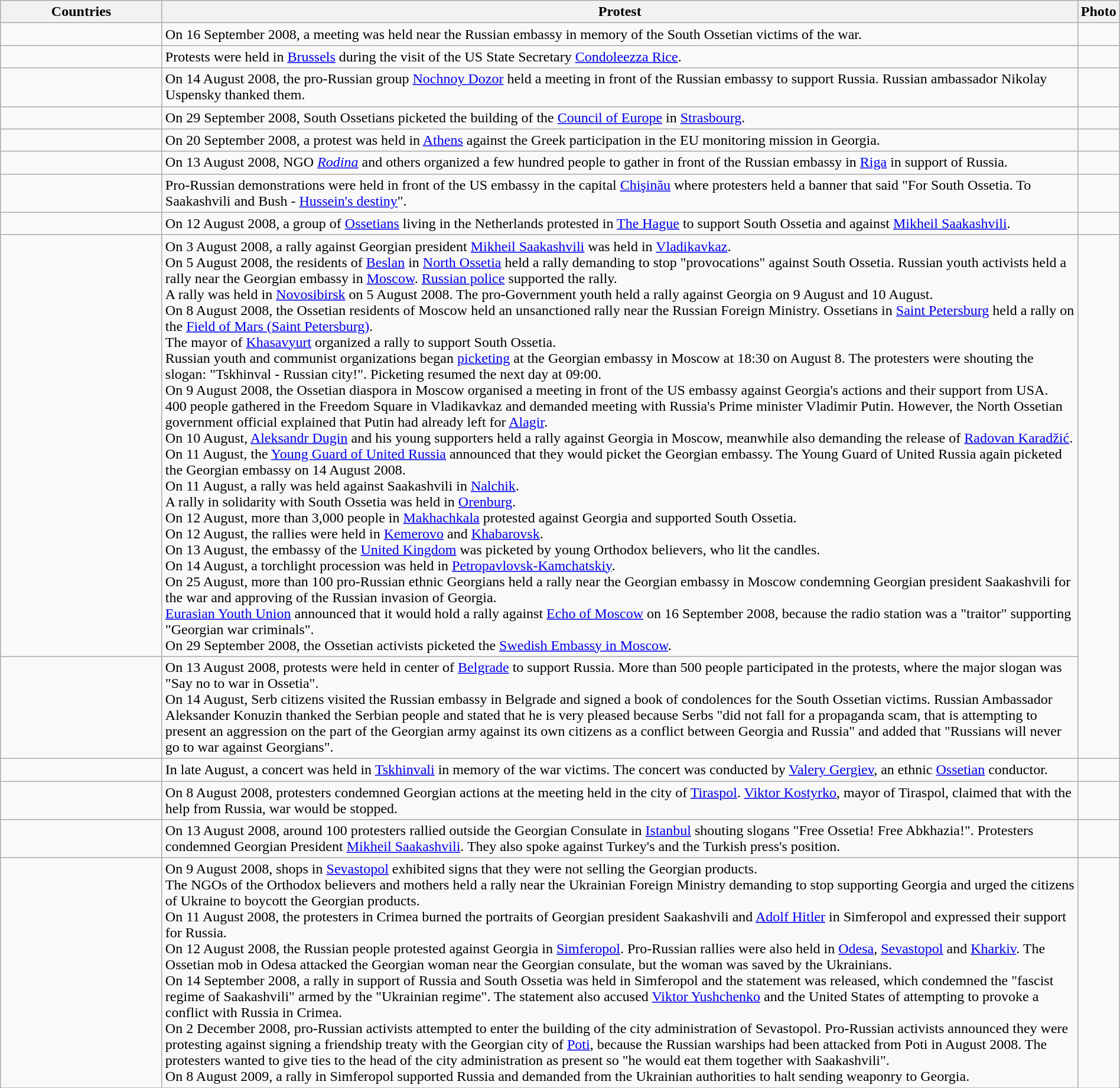<table class="wikitable"  style="margin:auto; width:100%;">
<tr>
<th style="width:175px;">Countries</th>
<th>Protest</th>
<th>Photo</th>
</tr>
<tr>
<td></td>
<td>On 16 September 2008, a meeting was held near the Russian embassy in memory of the South Ossetian victims of the war.</td>
</tr>
<tr>
<td></td>
<td>Protests were held in <a href='#'>Brussels</a> during the visit of the US State Secretary <a href='#'>Condoleezza Rice</a>.</td>
<td></td>
</tr>
<tr>
<td></td>
<td>On 14 August 2008, the pro-Russian group <a href='#'>Nochnoy Dozor</a> held a meeting in front of the Russian embassy to support Russia. Russian ambassador Nikolay Uspensky thanked them.</td>
<td></td>
</tr>
<tr>
<td></td>
<td>On 29 September 2008, South Ossetians picketed the building of the <a href='#'>Council of Europe</a> in <a href='#'>Strasbourg</a>.</td>
<td></td>
</tr>
<tr>
<td></td>
<td>On 20 September 2008, a protest was held in <a href='#'>Athens</a> against the Greek participation in the EU monitoring mission in Georgia.</td>
<td></td>
</tr>
<tr>
<td></td>
<td>On 13 August 2008, NGO <em><a href='#'>Rodina</a></em> and others organized a few hundred people to gather in front of the Russian embassy in <a href='#'>Riga</a> in support of Russia.</td>
<td></td>
</tr>
<tr>
<td></td>
<td>Pro-Russian demonstrations were held in front of the US embassy in the capital <a href='#'>Chişinău</a> where protesters held a banner that said "For South Ossetia. To Saakashvili and Bush - <a href='#'>Hussein's destiny</a>".</td>
<td></td>
</tr>
<tr>
<td></td>
<td>On 12 August 2008, a group of <a href='#'>Ossetians</a> living in the Netherlands protested in <a href='#'>The Hague</a> to support South Ossetia and against <a href='#'>Mikheil Saakashvili</a>.</td>
<td></td>
</tr>
<tr>
<td></td>
<td>On 3 August 2008, a rally against Georgian president <a href='#'>Mikheil Saakashvili</a> was held in <a href='#'>Vladikavkaz</a>.<br>On 5 August 2008, the residents of <a href='#'>Beslan</a> in <a href='#'>North Ossetia</a> held a rally demanding to stop "provocations" against South Ossetia. Russian youth activists held a rally near the Georgian embassy in <a href='#'>Moscow</a>. <a href='#'>Russian police</a> supported the rally.<br>A rally was held in <a href='#'>Novosibirsk</a> on 5 August 2008. The pro-Government youth held a rally against Georgia on 9 August and 10 August.<br>On 8 August 2008, the Ossetian residents of Moscow held an unsanctioned rally near the Russian Foreign Ministry. Ossetians in <a href='#'>Saint Petersburg</a> held a rally on the <a href='#'>Field of Mars (Saint Petersburg)</a>.<br>The mayor of <a href='#'>Khasavyurt</a> organized a rally to support South Ossetia.<br>Russian youth and communist organizations began <a href='#'>picketing</a> at the Georgian embassy in Moscow at 18:30 on August 8. The protesters were shouting the slogan: "Tskhinval - Russian city!". Picketing resumed the next day at 09:00.<br>On 9 August 2008, the Ossetian diaspora in Moscow organised a meeting in front of the US embassy against Georgia's actions and their support from USA.<br>400 people gathered in the Freedom Square in Vladikavkaz and demanded meeting with Russia's Prime minister Vladimir Putin. However, the North Ossetian government official explained that Putin had already left for <a href='#'>Alagir</a>.<br>On 10 August, <a href='#'>Aleksandr Dugin</a> and his young supporters held a rally against Georgia in Moscow, meanwhile also demanding the release of <a href='#'>Radovan Karadžić</a>.<br>On 11 August, the <a href='#'>Young Guard of United Russia</a> announced that they would picket the Georgian embassy. The Young Guard of United Russia again picketed the Georgian embassy on 14 August 2008.<br>On 11 August, a rally was held against Saakashvili in <a href='#'>Nalchik</a>.<br>A rally in solidarity with South Ossetia was held in <a href='#'>Orenburg</a>.<br>On 12 August, more than 3,000 people in <a href='#'>Makhachkala</a> protested against Georgia and supported South Ossetia.<br>On 12 August, the rallies were held in <a href='#'>Kemerovo</a> and <a href='#'>Khabarovsk</a>.<br>On 13 August, the embassy of the <a href='#'>United Kingdom</a> was picketed by young Orthodox believers, who lit the candles.<br>On 14 August, a torchlight procession was held in <a href='#'>Petropavlovsk-Kamchatskiy</a>.<br>On 25 August, more than 100 pro-Russian ethnic Georgians held a rally near the Georgian embassy in Moscow condemning Georgian president Saakashvili for the war and approving of the Russian invasion of Georgia.<br><a href='#'>Eurasian Youth Union</a> announced that it would hold a rally against <a href='#'>Echo of Moscow</a> on 16 September 2008, because the radio station was a "traitor" supporting "Georgian war criminals".<br>On 29 September 2008, the Ossetian activists picketed the <a href='#'>Swedish Embassy in Moscow</a>.</td>
</tr>
<tr>
<td></td>
<td>On 13 August 2008, protests were held in center of <a href='#'>Belgrade</a> to support Russia. More than 500 people participated in the protests, where the major slogan was "Say no to war in Ossetia".<br>On 14 August, Serb citizens visited the Russian embassy in Belgrade and signed a book of condolences for the South Ossetian victims. Russian Ambassador Aleksander Konuzin thanked the Serbian people and stated that he is very pleased because Serbs "did not fall for a propaganda scam, that is attempting to present an aggression on the part of the Georgian army against its own citizens as a conflict between Georgia and Russia" and added that "Russians will never go to war against Georgians".</td>
</tr>
<tr>
<td></td>
<td>In late August, a concert was held in <a href='#'>Tskhinvali</a> in memory of the war victims. The concert was conducted by <a href='#'>Valery Gergiev</a>, an ethnic <a href='#'>Ossetian</a> conductor.</td>
<td></td>
</tr>
<tr>
<td></td>
<td>On 8 August 2008, protesters condemned Georgian actions at the meeting held in the city of <a href='#'>Tiraspol</a>. <a href='#'>Viktor Kostyrko</a>, mayor of Tiraspol, claimed that with the help from Russia, war would be stopped.</td>
</tr>
<tr>
<td></td>
<td>On 13 August 2008, around 100 protesters rallied outside the Georgian Consulate in <a href='#'>Istanbul</a> shouting slogans "Free Ossetia! Free Abkhazia!". Protesters condemned Georgian President <a href='#'>Mikheil Saakashvili</a>. They also spoke against Turkey's and the Turkish press's position.</td>
<td></td>
</tr>
<tr>
<td></td>
<td>On 9 August 2008, shops in <a href='#'>Sevastopol</a> exhibited signs that they were not selling the Georgian products.<br>The NGOs of the Orthodox believers and mothers held a rally near the Ukrainian Foreign Ministry demanding to stop supporting Georgia and urged the citizens of Ukraine to boycott the Georgian products.<br>On 11 August 2008, the protesters in Crimea burned the portraits of Georgian president Saakashvili and <a href='#'>Adolf Hitler</a> in Simferopol and expressed their support for Russia.<br>On 12 August 2008, the Russian people protested against Georgia in <a href='#'>Simferopol</a>. Pro-Russian rallies were also held in <a href='#'>Odesa</a>, <a href='#'>Sevastopol</a> and <a href='#'>Kharkiv</a>. The Ossetian mob in Odesa attacked the Georgian woman near the Georgian consulate, but the woman was saved by the Ukrainians.<br>On 14 September 2008, a rally in support of Russia and South Ossetia was held in Simferopol and the statement was released, which condemned the "fascist regime of Saakashvili" armed by the "Ukrainian regime". The statement also accused <a href='#'>Viktor Yushchenko</a> and the United States of attempting to provoke a conflict with Russia in Crimea.<br>On 2 December 2008, pro-Russian activists attempted to enter the building of the city administration of Sevastopol. Pro-Russian activists announced they were protesting against signing a friendship treaty with the Georgian city of <a href='#'>Poti</a>, because the Russian warships had been attacked from Poti in August 2008. The protesters wanted to give ties to the head of the city administration as present so "he would eat them together with Saakashvili".<br>On 8 August 2009, a rally in Simferopol supported Russia and demanded from the Ukrainian authorities to halt sending weaponry to Georgia.</td>
</tr>
<tr>
</tr>
</table>
